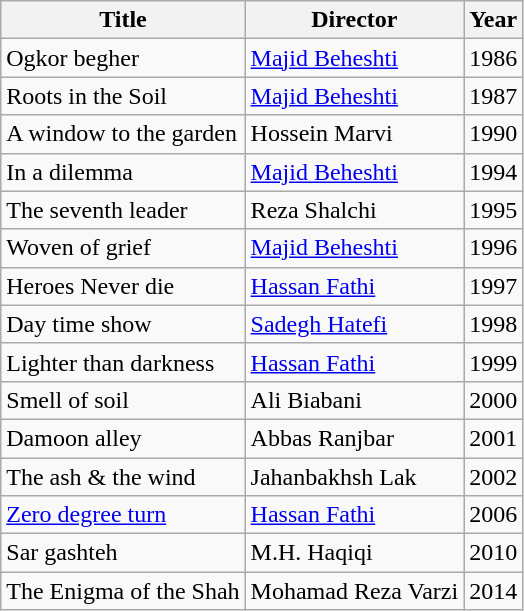<table class="wikitable">
<tr>
<th>Title</th>
<th>Director</th>
<th>Year</th>
</tr>
<tr>
<td>Ogkor begher</td>
<td><a href='#'>Majid Beheshti</a></td>
<td>1986</td>
</tr>
<tr>
<td>Roots in the Soil</td>
<td><a href='#'>Majid Beheshti</a></td>
<td>1987</td>
</tr>
<tr>
<td>A window to the garden</td>
<td>Hossein Marvi</td>
<td>1990</td>
</tr>
<tr>
<td>In a dilemma</td>
<td><a href='#'>Majid Beheshti</a></td>
<td>1994</td>
</tr>
<tr>
<td>The seventh leader</td>
<td>Reza Shalchi</td>
<td>1995</td>
</tr>
<tr>
<td>Woven of grief</td>
<td><a href='#'>Majid Beheshti</a></td>
<td>1996</td>
</tr>
<tr>
<td>Heroes Never die</td>
<td><a href='#'>Hassan Fathi</a></td>
<td>1997</td>
</tr>
<tr>
<td>Day time show</td>
<td><a href='#'>Sadegh Hatefi</a></td>
<td>1998</td>
</tr>
<tr>
<td>Lighter than darkness</td>
<td><a href='#'>Hassan Fathi</a></td>
<td>1999</td>
</tr>
<tr>
<td>Smell of soil</td>
<td>Ali Biabani</td>
<td>2000</td>
</tr>
<tr>
<td>Damoon alley</td>
<td>Abbas Ranjbar</td>
<td>2001</td>
</tr>
<tr>
<td>The ash & the wind</td>
<td>Jahanbakhsh Lak</td>
<td>2002</td>
</tr>
<tr>
<td><a href='#'>Zero degree turn</a></td>
<td><a href='#'>Hassan Fathi</a></td>
<td>2006</td>
</tr>
<tr>
<td>Sar gashteh</td>
<td>M.H. Haqiqi</td>
<td>2010</td>
</tr>
<tr>
<td>The Enigma of the Shah</td>
<td>Mohamad Reza Varzi</td>
<td>2014</td>
</tr>
</table>
